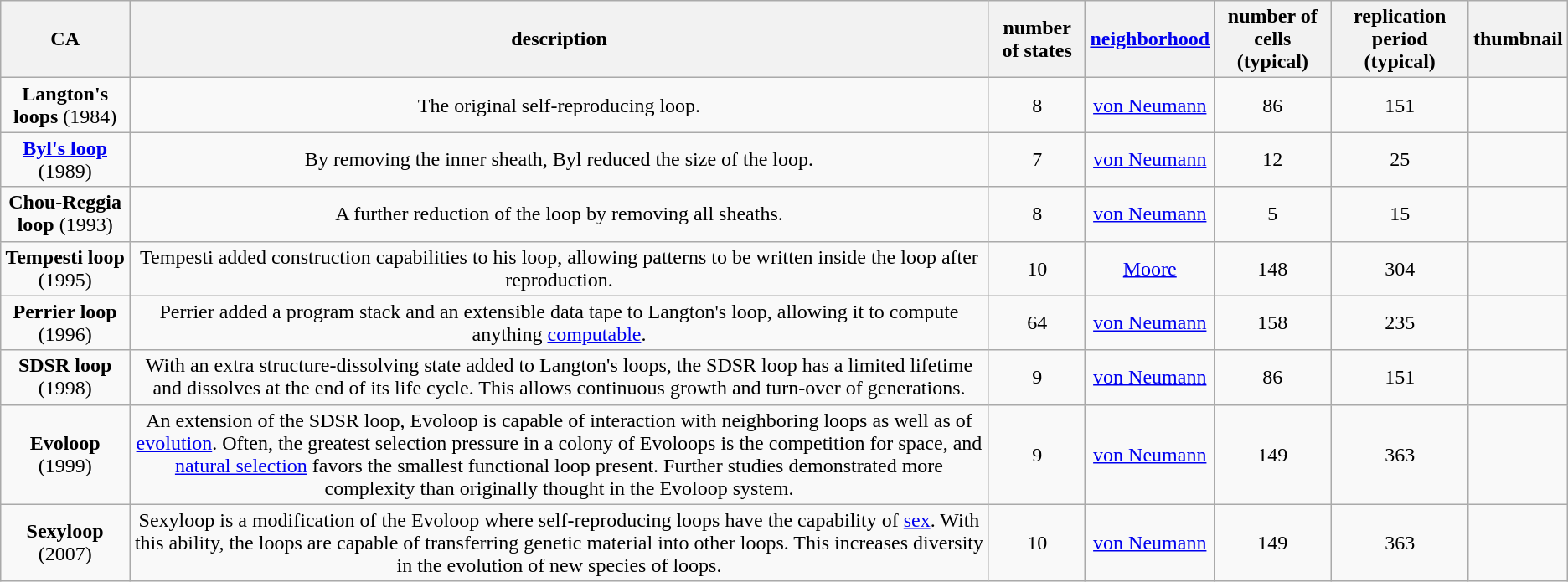<table class="wikitable" style="text-align:center">
<tr>
<th>CA</th>
<th>description</th>
<th>number of states</th>
<th><a href='#'>neighborhood</a></th>
<th>number of cells (typical)</th>
<th>replication period (typical)</th>
<th>thumbnail</th>
</tr>
<tr>
<td><strong>Langton's loops</strong> (1984)</td>
<td>The original self-reproducing loop.</td>
<td>8</td>
<td><a href='#'>von Neumann</a></td>
<td>86</td>
<td>151</td>
<td></td>
</tr>
<tr>
<td><strong><a href='#'>Byl's loop</a></strong> (1989)</td>
<td>By removing the inner sheath, Byl reduced the size of the loop.</td>
<td>7</td>
<td><a href='#'>von Neumann</a></td>
<td>12</td>
<td>25</td>
<td></td>
</tr>
<tr>
<td><strong>Chou-Reggia loop</strong> (1993)</td>
<td>A further reduction of the loop by removing all sheaths.</td>
<td>8</td>
<td><a href='#'>von Neumann</a></td>
<td>5</td>
<td>15</td>
<td></td>
</tr>
<tr>
<td><strong>Tempesti loop</strong> (1995)</td>
<td>Tempesti added construction capabilities to his loop, allowing patterns to be written inside the loop after reproduction.</td>
<td>10</td>
<td><a href='#'>Moore</a></td>
<td>148</td>
<td>304</td>
<td></td>
</tr>
<tr>
<td><strong>Perrier loop</strong> (1996)</td>
<td>Perrier added a program stack and an extensible data tape to Langton's loop, allowing it to compute anything <a href='#'>computable</a>.</td>
<td>64</td>
<td><a href='#'>von Neumann</a></td>
<td>158</td>
<td>235</td>
<td></td>
</tr>
<tr>
<td><strong>SDSR loop</strong> (1998)</td>
<td>With an extra structure-dissolving state added to Langton's loops, the SDSR loop has a limited lifetime and dissolves at the end of its life cycle. This allows continuous growth and turn-over of generations.</td>
<td>9</td>
<td><a href='#'>von Neumann</a></td>
<td>86</td>
<td>151</td>
<td></td>
</tr>
<tr>
<td><strong>Evoloop</strong> (1999)</td>
<td>An extension of the SDSR loop, Evoloop is capable of interaction with neighboring loops as well as of <a href='#'>evolution</a>. Often, the greatest selection pressure in a colony of Evoloops is the competition for space, and <a href='#'>natural selection</a> favors the smallest functional loop present. Further studies demonstrated more complexity than originally thought in the Evoloop system.</td>
<td>9</td>
<td><a href='#'>von Neumann</a></td>
<td>149</td>
<td>363</td>
<td></td>
</tr>
<tr>
<td><strong>Sexyloop</strong> (2007)</td>
<td>Sexyloop is a modification of the Evoloop where self-reproducing loops have the capability of <a href='#'>sex</a>. With this ability, the loops are capable of transferring genetic material into other loops. This increases diversity in the evolution of new species of loops.</td>
<td>10</td>
<td><a href='#'>von Neumann</a></td>
<td>149</td>
<td>363</td>
<td></td>
</tr>
</table>
